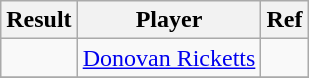<table class=wikitable>
<tr>
<th>Result</th>
<th>Player</th>
<th>Ref</th>
</tr>
<tr>
<td></td>
<td> <a href='#'>Donovan Ricketts</a></td>
<td></td>
</tr>
<tr>
</tr>
</table>
